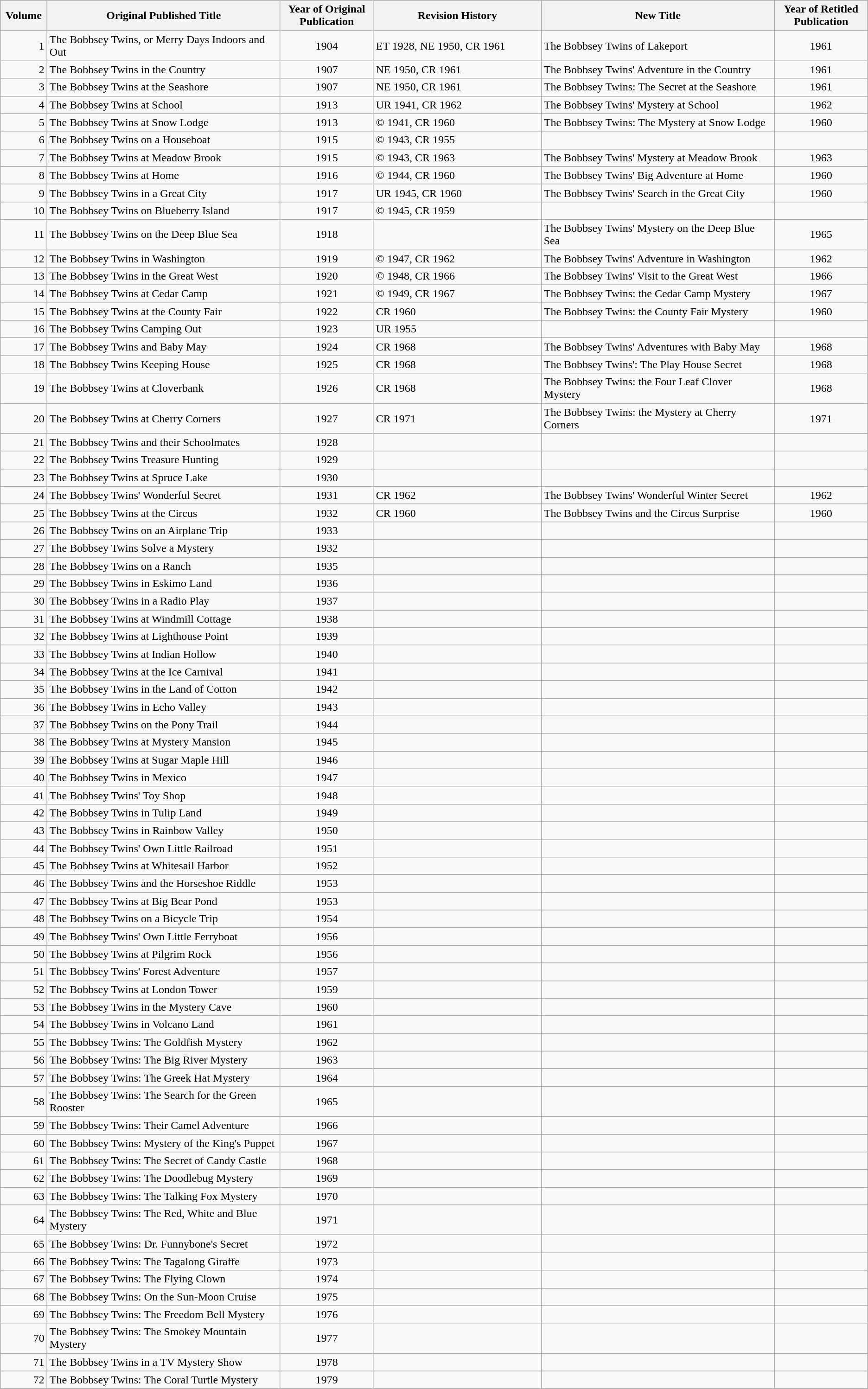<table class="wikitable">
<tr>
<th width="5%">Volume</th>
<th width="25%">Original Published Title</th>
<th width="10%">Year of Original Publication</th>
<th width="18%">Revision History</th>
<th width="25%">New Title</th>
<th width="10%">Year of Retitled Publication</th>
</tr>
<tr>
<td align="right">1</td>
<td>The Bobbsey Twins, or Merry Days Indoors and Out</td>
<td align="center">1904</td>
<td>ET 1928, NE 1950, CR 1961</td>
<td>The Bobbsey Twins of Lakeport</td>
<td align="center">1961</td>
</tr>
<tr>
<td align="right">2</td>
<td>The Bobbsey Twins in the Country</td>
<td align="CENTER">1907</td>
<td>NE 1950, CR 1961</td>
<td>The Bobbsey Twins' Adventure in the Country</td>
<td align="CENTER">1961</td>
</tr>
<tr>
<td align="RIGHT">3</td>
<td>The Bobbsey Twins at the Seashore</td>
<td align="CENTER">1907</td>
<td>NE 1950, CR 1961</td>
<td>The Bobbsey Twins: The Secret at the Seashore</td>
<td align="CENTER">1961</td>
</tr>
<tr>
<td align="RIGHT">4</td>
<td>The Bobbsey Twins at School</td>
<td align="CENTER">1913</td>
<td>UR 1941, CR 1962</td>
<td>The Bobbsey Twins' Mystery at School</td>
<td align="CENTER">1962</td>
</tr>
<tr>
<td align="RIGHT">5</td>
<td>The Bobbsey Twins at Snow Lodge</td>
<td align="CENTER">1913</td>
<td>© 1941, CR 1960</td>
<td>The Bobbsey Twins: The Mystery at Snow Lodge</td>
<td align="CENTER">1960</td>
</tr>
<tr>
<td align="RIGHT">6</td>
<td>The Bobbsey Twins on a Houseboat</td>
<td align="CENTER">1915</td>
<td>© 1943, CR 1955</td>
<td></td>
<td></td>
</tr>
<tr>
<td align="RIGHT">7</td>
<td>The Bobbsey Twins at Meadow Brook</td>
<td align="CENTER">1915</td>
<td>© 1943, CR 1963</td>
<td>The Bobbsey Twins' Mystery at Meadow Brook</td>
<td align="CENTER">1963</td>
</tr>
<tr>
<td align="RIGHT">8</td>
<td>The Bobbsey Twins at Home</td>
<td align="CENTER">1916</td>
<td>© 1944, CR 1960</td>
<td>The Bobbsey Twins' Big Adventure at Home</td>
<td align="CENTER">1960</td>
</tr>
<tr>
<td align="RIGHT">9</td>
<td>The Bobbsey Twins in a Great City</td>
<td align="CENTER">1917</td>
<td>UR 1945, CR 1960</td>
<td>The Bobbsey Twins' Search in the Great City</td>
<td align="CENTER">1960</td>
</tr>
<tr>
<td align="RIGHT">10</td>
<td>The Bobbsey Twins on Blueberry Island</td>
<td align="CENTER">1917</td>
<td>© 1945, CR 1959</td>
<td></td>
<td></td>
</tr>
<tr>
<td align="RIGHT">11</td>
<td>The Bobbsey Twins on the Deep Blue Sea</td>
<td align="CENTER">1918</td>
<td © 1946, CR 1965></td>
<td>The Bobbsey Twins' Mystery on the Deep Blue Sea</td>
<td align="CENTER">1965</td>
</tr>
<tr>
<td align="RIGHT">12</td>
<td>The Bobbsey Twins in Washington</td>
<td align="CENTER">1919</td>
<td>© 1947, CR 1962</td>
<td>The Bobbsey Twins' Adventure in Washington</td>
<td align="CENTER">1962</td>
</tr>
<tr>
<td align="RIGHT">13</td>
<td>The Bobbsey Twins in the Great West</td>
<td align="CENTER">1920</td>
<td>© 1948, CR 1966</td>
<td>The Bobbsey Twins' Visit to the Great West</td>
<td align="CENTER">1966</td>
</tr>
<tr>
<td align="RIGHT">14</td>
<td>The Bobbsey Twins at Cedar Camp</td>
<td align="CENTER">1921</td>
<td>© 1949, CR 1967</td>
<td>The Bobbsey Twins: the Cedar Camp Mystery</td>
<td align="CENTER">1967</td>
</tr>
<tr>
<td align="RIGHT">15</td>
<td>The Bobbsey Twins at the County Fair</td>
<td align="CENTER">1922</td>
<td>CR 1960</td>
<td>The Bobbsey Twins: the County Fair Mystery</td>
<td align="CENTER">1960</td>
</tr>
<tr>
<td align="RIGHT">16</td>
<td>The Bobbsey Twins Camping Out</td>
<td align="CENTER">1923</td>
<td>UR 1955</td>
<td></td>
<td></td>
</tr>
<tr>
<td align="RIGHT">17</td>
<td>The Bobbsey Twins and Baby May</td>
<td align="CENTER">1924</td>
<td>CR 1968</td>
<td>The Bobbsey Twins' Adventures with Baby May</td>
<td align="CENTER">1968</td>
</tr>
<tr>
<td align="RIGHT">18</td>
<td>The Bobbsey Twins Keeping House</td>
<td align="CENTER">1925</td>
<td>CR 1968</td>
<td>The Bobbsey Twins': The Play House Secret</td>
<td align="CENTER">1968</td>
</tr>
<tr>
<td align="RIGHT">19</td>
<td>The Bobbsey Twins at Cloverbank</td>
<td align="CENTER">1926</td>
<td>CR 1968</td>
<td>The Bobbsey Twins: the Four Leaf Clover Mystery</td>
<td align="CENTER">1968</td>
</tr>
<tr>
<td align="RIGHT">20</td>
<td>The Bobbsey Twins at Cherry Corners</td>
<td align="CENTER">1927</td>
<td>CR 1971</td>
<td>The Bobbsey Twins: the Mystery at Cherry Corners</td>
<td align="CENTER">1971</td>
</tr>
<tr>
<td align="RIGHT">21</td>
<td>The Bobbsey Twins and their Schoolmates</td>
<td align="CENTER">1928</td>
<td></td>
<td></td>
<td></td>
</tr>
<tr>
<td align="RIGHT">22</td>
<td>The Bobbsey Twins Treasure Hunting</td>
<td align="CENTER">1929</td>
<td></td>
<td></td>
<td></td>
</tr>
<tr>
<td align="RIGHT">23</td>
<td>The Bobbsey Twins at Spruce Lake</td>
<td align="CENTER">1930</td>
<td></td>
<td></td>
<td></td>
</tr>
<tr>
<td align="RIGHT">24</td>
<td>The Bobbsey Twins' Wonderful Secret</td>
<td align="CENTER">1931</td>
<td>CR 1962</td>
<td>The Bobbsey Twins' Wonderful Winter Secret</td>
<td align="CENTER">1962</td>
</tr>
<tr>
<td align="RIGHT">25</td>
<td>The Bobbsey Twins at the Circus</td>
<td align="CENTER">1932</td>
<td>CR 1960</td>
<td>The Bobbsey Twins and the Circus Surprise</td>
<td align="CENTER">1960</td>
</tr>
<tr>
<td align="RIGHT">26</td>
<td>The Bobbsey Twins on an Airplane Trip</td>
<td align="CENTER">1933</td>
<td></td>
<td></td>
<td></td>
</tr>
<tr>
<td align="RIGHT">27</td>
<td>The Bobbsey Twins Solve a Mystery</td>
<td align="CENTER">1932</td>
<td></td>
<td></td>
<td></td>
</tr>
<tr>
<td align="RIGHT">28</td>
<td>The Bobbsey Twins on a Ranch</td>
<td align="CENTER">1935</td>
<td></td>
<td></td>
<td></td>
</tr>
<tr>
<td align="RIGHT">29</td>
<td>The Bobbsey Twins in Eskimo Land</td>
<td align="CENTER">1936</td>
<td></td>
<td></td>
<td></td>
</tr>
<tr>
<td align="RIGHT">30</td>
<td>The Bobbsey Twins in a Radio Play</td>
<td align="CENTER">1937</td>
<td></td>
<td></td>
<td></td>
</tr>
<tr>
<td align="RIGHT">31</td>
<td>The Bobbsey Twins at Windmill Cottage</td>
<td align="CENTER">1938</td>
<td></td>
<td></td>
<td></td>
</tr>
<tr>
<td align="RIGHT">32</td>
<td>The Bobbsey Twins at Lighthouse Point</td>
<td align="CENTER">1939</td>
<td></td>
<td></td>
<td></td>
</tr>
<tr>
<td align="RIGHT">33</td>
<td>The Bobbsey Twins at Indian Hollow</td>
<td align="CENTER">1940</td>
<td></td>
<td></td>
<td></td>
</tr>
<tr>
<td align="RIGHT">34</td>
<td>The Bobbsey Twins at the Ice Carnival</td>
<td align="CENTER">1941</td>
<td></td>
<td></td>
<td></td>
</tr>
<tr>
<td align="RIGHT">35</td>
<td>The Bobbsey Twins in the Land of Cotton</td>
<td align="CENTER">1942</td>
<td></td>
<td></td>
<td></td>
</tr>
<tr>
<td align="RIGHT">36</td>
<td>The Bobbsey Twins in Echo Valley</td>
<td align="CENTER">1943</td>
<td></td>
<td></td>
<td></td>
</tr>
<tr>
<td align="RIGHT">37</td>
<td>The Bobbsey Twins on the Pony Trail</td>
<td align="CENTER">1944</td>
<td></td>
<td></td>
<td></td>
</tr>
<tr>
<td align="RIGHT">38</td>
<td>The Bobbsey Twins at Mystery Mansion</td>
<td align="CENTER">1945</td>
<td></td>
<td></td>
<td></td>
</tr>
<tr>
<td align="RIGHT">39</td>
<td>The Bobbsey Twins at Sugar Maple Hill</td>
<td align="CENTER">1946</td>
<td></td>
<td></td>
<td></td>
</tr>
<tr>
<td align="RIGHT">40</td>
<td>The Bobbsey Twins in Mexico</td>
<td align="CENTER">1947</td>
<td></td>
<td></td>
<td></td>
</tr>
<tr>
<td align="RIGHT">41</td>
<td>The Bobbsey Twins' Toy Shop</td>
<td align="CENTER">1948</td>
<td></td>
<td></td>
<td></td>
</tr>
<tr>
<td align="RIGHT">42</td>
<td>The Bobbsey Twins in Tulip Land</td>
<td align="CENTER">1949</td>
<td></td>
<td></td>
<td></td>
</tr>
<tr>
<td align="RIGHT">43</td>
<td>The Bobbsey Twins in Rainbow Valley</td>
<td align="CENTER">1950</td>
<td></td>
<td></td>
<td></td>
</tr>
<tr>
<td align="RIGHT">44</td>
<td>The Bobbsey Twins' Own Little Railroad</td>
<td align="CENTER">1951</td>
<td></td>
<td></td>
<td></td>
</tr>
<tr>
<td align="RIGHT">45</td>
<td>The Bobbsey Twins at Whitesail Harbor</td>
<td align="CENTER">1952</td>
<td></td>
<td></td>
<td></td>
</tr>
<tr>
<td align="RIGHT">46</td>
<td>The Bobbsey Twins and the Horseshoe Riddle</td>
<td align="CENTER">1953</td>
<td></td>
<td></td>
<td></td>
</tr>
<tr>
<td align="RIGHT">47</td>
<td>The Bobbsey Twins at Big Bear Pond</td>
<td align="CENTER">1953</td>
<td></td>
<td></td>
<td></td>
</tr>
<tr>
<td align="RIGHT">48</td>
<td>The Bobbsey Twins on a Bicycle Trip</td>
<td align="CENTER">1954</td>
<td></td>
<td></td>
<td></td>
</tr>
<tr>
<td align="RIGHT">49</td>
<td>The Bobbsey Twins' Own Little Ferryboat</td>
<td align="CENTER">1956</td>
<td></td>
<td></td>
<td></td>
</tr>
<tr>
<td align="RIGHT">50</td>
<td>The Bobbsey Twins at Pilgrim Rock</td>
<td align="CENTER">1956</td>
<td></td>
<td></td>
<td></td>
</tr>
<tr>
<td align="RIGHT">51</td>
<td>The Bobbsey Twins' Forest Adventure</td>
<td align="CENTER">1957</td>
<td></td>
<td></td>
<td></td>
</tr>
<tr>
<td align="RIGHT">52</td>
<td>The Bobbsey Twins at London Tower</td>
<td align="CENTER">1959</td>
<td></td>
<td></td>
<td></td>
</tr>
<tr>
<td align="RIGHT">53</td>
<td>The Bobbsey Twins in the Mystery Cave</td>
<td align="CENTER">1960</td>
<td></td>
<td></td>
<td></td>
</tr>
<tr>
<td align="RIGHT">54</td>
<td>The Bobbsey Twins in Volcano Land</td>
<td align="CENTER">1961</td>
<td></td>
<td></td>
<td></td>
</tr>
<tr>
<td align="RIGHT">55</td>
<td>The Bobbsey Twins: The Goldfish Mystery</td>
<td align="CENTER">1962</td>
<td></td>
<td></td>
<td></td>
</tr>
<tr>
<td align="RIGHT">56</td>
<td>The Bobbsey Twins: The Big River Mystery</td>
<td align="CENTER">1963</td>
<td></td>
<td></td>
<td></td>
</tr>
<tr>
<td align="RIGHT">57</td>
<td>The Bobbsey Twins: The Greek Hat Mystery</td>
<td align="CENTER">1964</td>
<td></td>
<td></td>
<td></td>
</tr>
<tr>
<td align="RIGHT">58</td>
<td>The Bobbsey Twins: The Search for the Green Rooster</td>
<td align="CENTER">1965</td>
<td></td>
<td></td>
<td></td>
</tr>
<tr>
<td align="RIGHT">59</td>
<td>The Bobbsey Twins: Their Camel Adventure</td>
<td align="CENTER">1966</td>
<td></td>
<td></td>
<td></td>
</tr>
<tr>
<td align="RIGHT">60</td>
<td>The Bobbsey Twins: Mystery of the King's Puppet</td>
<td align="CENTER">1967</td>
<td></td>
<td></td>
<td></td>
</tr>
<tr>
<td align="RIGHT">61</td>
<td>The Bobbsey Twins: The Secret of Candy Castle</td>
<td align="CENTER">1968</td>
<td></td>
<td></td>
<td></td>
</tr>
<tr>
<td align="RIGHT">62</td>
<td>The Bobbsey Twins: The Doodlebug Mystery</td>
<td align="CENTER">1969</td>
<td></td>
<td></td>
<td></td>
</tr>
<tr>
<td align="RIGHT">63</td>
<td>The Bobbsey Twins: The Talking Fox Mystery</td>
<td align="CENTER">1970</td>
<td></td>
<td></td>
<td></td>
</tr>
<tr>
<td align="RIGHT">64</td>
<td>The Bobbsey Twins: The Red, White and Blue Mystery</td>
<td align="CENTER">1971</td>
<td></td>
<td></td>
<td></td>
</tr>
<tr>
<td align="RIGHT">65</td>
<td>The Bobbsey Twins: Dr. Funnybone's Secret</td>
<td align="CENTER">1972</td>
<td></td>
<td></td>
<td></td>
</tr>
<tr>
<td align="RIGHT">66</td>
<td>The Bobbsey Twins: The Tagalong Giraffe</td>
<td align="CENTER">1973</td>
<td></td>
<td></td>
<td></td>
</tr>
<tr>
<td align="RIGHT">67</td>
<td>The Bobbsey Twins: The Flying Clown</td>
<td align="CENTER">1974</td>
<td></td>
<td></td>
<td></td>
</tr>
<tr>
<td align="RIGHT">68</td>
<td>The Bobbsey Twins: On the Sun-Moon Cruise</td>
<td align="CENTER">1975</td>
<td></td>
<td></td>
<td></td>
</tr>
<tr>
<td align="RIGHT">69</td>
<td>The Bobbsey Twins: The Freedom Bell Mystery</td>
<td align="CENTER">1976</td>
<td></td>
<td></td>
<td></td>
</tr>
<tr>
<td align="RIGHT">70</td>
<td>The Bobbsey Twins: The Smokey Mountain Mystery</td>
<td align="CENTER">1977</td>
<td></td>
<td></td>
<td></td>
</tr>
<tr>
<td align="RIGHT">71</td>
<td>The Bobbsey Twins in a TV Mystery Show</td>
<td align="CENTER">1978</td>
<td></td>
<td></td>
<td></td>
</tr>
<tr>
<td align="RIGHT">72</td>
<td>The Bobbsey Twins: The Coral Turtle Mystery</td>
<td align="CENTER">1979</td>
<td></td>
<td></td>
<td></td>
</tr>
</table>
